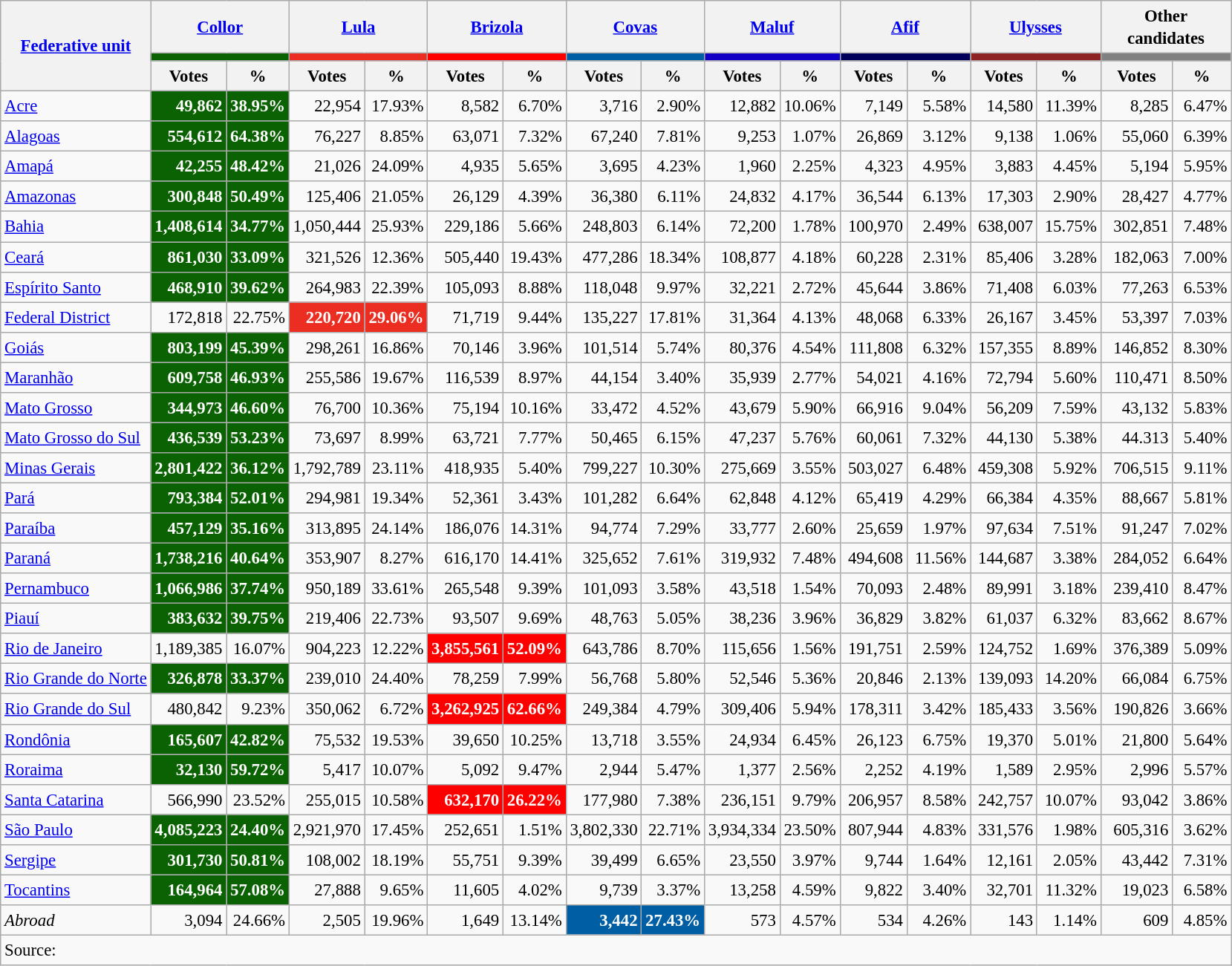<table class="wikitable sortable" style="text-align:right; font-size:95%; line-height:20px;">
<tr>
<th rowspan="3"><a href='#'>Federative unit</a></th>
<th colspan="2" style="width:110px;"><a href='#'>Collor</a></th>
<th colspan="2" style="width:110px;"><a href='#'>Lula</a></th>
<th colspan="2" style="width:110px;"><a href='#'>Brizola</a></th>
<th colspan="2" style="width:110px;"><a href='#'>Covas</a></th>
<th colspan="2" style="width:110px;"><a href='#'>Maluf</a></th>
<th colspan="2" style="width:110px;"><a href='#'>Afif</a></th>
<th colspan="2" style="width:110px;"><a href='#'>Ulysses</a></th>
<th colspan="2" style="width:110px;">Other candidates</th>
</tr>
<tr>
<th colspan="2" style="background:#0B6202"></th>
<th colspan="2" style="background:#EB2E21"></th>
<th colspan="2" style="background:#FF0000"></th>
<th colspan="2" style="background:#005FA4"></th>
<th colspan="2" style="background:#1200C4"></th>
<th colspan="2" style="background:#00005A"></th>
<th colspan="2" style="background:#8D2423"></th>
<th colspan="2" style="background:#808080"></th>
</tr>
<tr>
<th>Votes</th>
<th>%</th>
<th>Votes</th>
<th>%</th>
<th>Votes</th>
<th>%</th>
<th>Votes</th>
<th>%</th>
<th>Votes</th>
<th>%</th>
<th>Votes</th>
<th>%</th>
<th>Votes</th>
<th>%</th>
<th>Votes</th>
<th>%</th>
</tr>
<tr>
<td style="text-align:left;"><a href='#'>Acre</a></td>
<td style="background:#0B6202; color:white"><strong>49,862</strong></td>
<td style="background:#0B6202; color:white"><strong>38.95%</strong></td>
<td>22,954</td>
<td>17.93%</td>
<td>8,582</td>
<td>6.70%</td>
<td>3,716</td>
<td>2.90%</td>
<td>12,882</td>
<td>10.06%</td>
<td>7,149</td>
<td>5.58%</td>
<td>14,580</td>
<td>11.39%</td>
<td>8,285</td>
<td>6.47%</td>
</tr>
<tr>
<td style="text-align:left;"><a href='#'>Alagoas</a></td>
<td style="background:#0B6202; color:white"><strong>554,612</strong></td>
<td style="background:#0B6202; color:white"><strong>64.38%</strong></td>
<td>76,227</td>
<td>8.85%</td>
<td>63,071</td>
<td>7.32%</td>
<td>67,240</td>
<td>7.81%</td>
<td>9,253</td>
<td>1.07%</td>
<td>26,869</td>
<td>3.12%</td>
<td>9,138</td>
<td>1.06%</td>
<td>55,060</td>
<td>6.39%</td>
</tr>
<tr>
<td style="text-align:left;"><a href='#'>Amapá</a></td>
<td style="background:#0B6202; color:white"><strong>42,255</strong></td>
<td style="background:#0B6202; color:white"><strong>48.42%</strong></td>
<td>21,026</td>
<td>24.09%</td>
<td>4,935</td>
<td>5.65%</td>
<td>3,695</td>
<td>4.23%</td>
<td>1,960</td>
<td>2.25%</td>
<td>4,323</td>
<td>4.95%</td>
<td>3,883</td>
<td>4.45%</td>
<td>5,194</td>
<td>5.95%</td>
</tr>
<tr>
<td style="text-align:left;"><a href='#'>Amazonas</a></td>
<td style="background:#0B6202; color:white"><strong>300,848</strong></td>
<td style="background:#0B6202; color:white"><strong>50.49%</strong></td>
<td>125,406</td>
<td>21.05%</td>
<td>26,129</td>
<td>4.39%</td>
<td>36,380</td>
<td>6.11%</td>
<td>24,832</td>
<td>4.17%</td>
<td>36,544</td>
<td>6.13%</td>
<td>17,303</td>
<td>2.90%</td>
<td>28,427</td>
<td>4.77%</td>
</tr>
<tr>
<td style="text-align:left;"><a href='#'>Bahia</a></td>
<td style="background:#0B6202; color:white"><strong>1,408,614</strong></td>
<td style="background:#0B6202; color:white"><strong>34.77%</strong></td>
<td>1,050,444</td>
<td>25.93%</td>
<td>229,186</td>
<td>5.66%</td>
<td>248,803</td>
<td>6.14%</td>
<td>72,200</td>
<td>1.78%</td>
<td>100,970</td>
<td>2.49%</td>
<td>638,007</td>
<td>15.75%</td>
<td>302,851</td>
<td>7.48%</td>
</tr>
<tr>
<td style="text-align:left;"><a href='#'>Ceará</a></td>
<td style="background:#0B6202; color:white"><strong>861,030</strong></td>
<td style="background:#0B6202; color:white"><strong>33.09%</strong></td>
<td>321,526</td>
<td>12.36%</td>
<td>505,440</td>
<td>19.43%</td>
<td>477,286</td>
<td>18.34%</td>
<td>108,877</td>
<td>4.18%</td>
<td>60,228</td>
<td>2.31%</td>
<td>85,406</td>
<td>3.28%</td>
<td>182,063</td>
<td>7.00%</td>
</tr>
<tr>
<td style="text-align:left;"><a href='#'>Espírito Santo</a></td>
<td style="background:#0B6202; color:white"><strong>468,910</strong></td>
<td style="background:#0B6202; color:white"><strong>39.62%</strong></td>
<td>264,983</td>
<td>22.39%</td>
<td>105,093</td>
<td>8.88%</td>
<td>118,048</td>
<td>9.97%</td>
<td>32,221</td>
<td>2.72%</td>
<td>45,644</td>
<td>3.86%</td>
<td>71,408</td>
<td>6.03%</td>
<td>77,263</td>
<td>6.53%</td>
</tr>
<tr>
<td style="text-align:left;"><a href='#'>Federal District</a></td>
<td>172,818</td>
<td>22.75%</td>
<td style="background:#EB2E21; color:white"><strong>220,720</strong></td>
<td style="background:#EB2E21; color:white"><strong>29.06%</strong></td>
<td>71,719</td>
<td>9.44%</td>
<td>135,227</td>
<td>17.81%</td>
<td>31,364</td>
<td>4.13%</td>
<td>48,068</td>
<td>6.33%</td>
<td>26,167</td>
<td>3.45%</td>
<td>53,397</td>
<td>7.03%</td>
</tr>
<tr>
<td style="text-align:left;"><a href='#'>Goiás</a></td>
<td style="background:#0B6202; color:white"><strong>803,199</strong></td>
<td style="background:#0B6202; color:white"><strong>45.39%</strong></td>
<td>298,261</td>
<td>16.86%</td>
<td>70,146</td>
<td>3.96%</td>
<td>101,514</td>
<td>5.74%</td>
<td>80,376</td>
<td>4.54%</td>
<td>111,808</td>
<td>6.32%</td>
<td>157,355</td>
<td>8.89%</td>
<td>146,852</td>
<td>8.30%</td>
</tr>
<tr>
<td style="text-align:left;"><a href='#'>Maranhão</a></td>
<td style="background:#0B6202; color:white"><strong>609,758</strong></td>
<td style="background:#0B6202; color:white"><strong>46.93%</strong></td>
<td>255,586</td>
<td>19.67%</td>
<td>116,539</td>
<td>8.97%</td>
<td>44,154</td>
<td>3.40%</td>
<td>35,939</td>
<td>2.77%</td>
<td>54,021</td>
<td>4.16%</td>
<td>72,794</td>
<td>5.60%</td>
<td>110,471</td>
<td>8.50%</td>
</tr>
<tr>
<td style="text-align:left;"><a href='#'>Mato Grosso</a></td>
<td style="background:#0B6202; color:white"><strong>344,973</strong></td>
<td style="background:#0B6202; color:white"><strong>46.60%</strong></td>
<td>76,700</td>
<td>10.36%</td>
<td>75,194</td>
<td>10.16%</td>
<td>33,472</td>
<td>4.52%</td>
<td>43,679</td>
<td>5.90%</td>
<td>66,916</td>
<td>9.04%</td>
<td>56,209</td>
<td>7.59%</td>
<td>43,132</td>
<td>5.83%</td>
</tr>
<tr>
<td style="text-align:left;"><a href='#'>Mato Grosso do Sul</a></td>
<td style="background:#0B6202; color:white"><strong>436,539</strong></td>
<td style="background:#0B6202; color:white"><strong>53.23%</strong></td>
<td>73,697</td>
<td>8.99%</td>
<td>63,721</td>
<td>7.77%</td>
<td>50,465</td>
<td>6.15%</td>
<td>47,237</td>
<td>5.76%</td>
<td>60,061</td>
<td>7.32%</td>
<td>44,130</td>
<td>5.38%</td>
<td>44.313</td>
<td>5.40%</td>
</tr>
<tr>
<td style="text-align:left;"><a href='#'>Minas Gerais</a></td>
<td style="background:#0B6202; color:white"><strong>2,801,422</strong></td>
<td style="background:#0B6202; color:white"><strong>36.12%</strong></td>
<td>1,792,789</td>
<td>23.11%</td>
<td>418,935</td>
<td>5.40%</td>
<td>799,227</td>
<td>10.30%</td>
<td>275,669</td>
<td>3.55%</td>
<td>503,027</td>
<td>6.48%</td>
<td>459,308</td>
<td>5.92%</td>
<td>706,515</td>
<td>9.11%</td>
</tr>
<tr>
<td style="text-align:left;"><a href='#'>Pará</a></td>
<td style="background:#0B6202; color:white"><strong>793,384</strong></td>
<td style="background:#0B6202; color:white"><strong>52.01%</strong></td>
<td>294,981</td>
<td>19.34%</td>
<td>52,361</td>
<td>3.43%</td>
<td>101,282</td>
<td>6.64%</td>
<td>62,848</td>
<td>4.12%</td>
<td>65,419</td>
<td>4.29%</td>
<td>66,384</td>
<td>4.35%</td>
<td>88,667</td>
<td>5.81%</td>
</tr>
<tr>
<td style="text-align:left;"><a href='#'>Paraíba</a></td>
<td style="background:#0B6202; color:white"><strong>457,129</strong></td>
<td style="background:#0B6202; color:white"><strong>35.16%</strong></td>
<td>313,895</td>
<td>24.14%</td>
<td>186,076</td>
<td>14.31%</td>
<td>94,774</td>
<td>7.29%</td>
<td>33,777</td>
<td>2.60%</td>
<td>25,659</td>
<td>1.97%</td>
<td>97,634</td>
<td>7.51%</td>
<td>91,247</td>
<td>7.02%</td>
</tr>
<tr>
<td style="text-align:left;"><a href='#'>Paraná</a></td>
<td style="background:#0B6202; color:white"><strong>1,738,216</strong></td>
<td style="background:#0B6202; color:white"><strong>40.64%</strong></td>
<td>353,907</td>
<td>8.27%</td>
<td>616,170</td>
<td>14.41%</td>
<td>325,652</td>
<td>7.61%</td>
<td>319,932</td>
<td>7.48%</td>
<td>494,608</td>
<td>11.56%</td>
<td>144,687</td>
<td>3.38%</td>
<td>284,052</td>
<td>6.64%</td>
</tr>
<tr>
<td style="text-align:left;"><a href='#'>Pernambuco</a></td>
<td style="background:#0B6202; color:white"><strong>1,066,986</strong></td>
<td style="background:#0B6202; color:white"><strong>37.74%</strong></td>
<td>950,189</td>
<td>33.61%</td>
<td>265,548</td>
<td>9.39%</td>
<td>101,093</td>
<td>3.58%</td>
<td>43,518</td>
<td>1.54%</td>
<td>70,093</td>
<td>2.48%</td>
<td>89,991</td>
<td>3.18%</td>
<td>239,410</td>
<td>8.47%</td>
</tr>
<tr>
<td style="text-align:left;"><a href='#'>Piauí</a></td>
<td style="background:#0B6202; color:white"><strong>383,632</strong></td>
<td style="background:#0B6202; color:white"><strong>39.75%</strong></td>
<td>219,406</td>
<td>22.73%</td>
<td>93,507</td>
<td>9.69%</td>
<td>48,763</td>
<td>5.05%</td>
<td>38,236</td>
<td>3.96%</td>
<td>36,829</td>
<td>3.82%</td>
<td>61,037</td>
<td>6.32%</td>
<td>83,662</td>
<td>8.67%</td>
</tr>
<tr>
<td style="text-align:left;"><a href='#'>Rio de Janeiro</a></td>
<td>1,189,385</td>
<td>16.07%</td>
<td>904,223</td>
<td>12.22%</td>
<td style="background:#FF0000; color:white"><strong>3,855,561</strong></td>
<td style="background:#FF0000; color:white"><strong>52.09%</strong></td>
<td>643,786</td>
<td>8.70%</td>
<td>115,656</td>
<td>1.56%</td>
<td>191,751</td>
<td>2.59%</td>
<td>124,752</td>
<td>1.69%</td>
<td>376,389</td>
<td>5.09%</td>
</tr>
<tr>
<td style="text-align:left;"><a href='#'>Rio Grande do Norte</a></td>
<td style="background:#0B6202; color:white"><strong>326,878</strong></td>
<td style="background:#0B6202; color:white"><strong>33.37%</strong></td>
<td>239,010</td>
<td>24.40%</td>
<td>78,259</td>
<td>7.99%</td>
<td>56,768</td>
<td>5.80%</td>
<td>52,546</td>
<td>5.36%</td>
<td>20,846</td>
<td>2.13%</td>
<td>139,093</td>
<td>14.20%</td>
<td>66,084</td>
<td>6.75%</td>
</tr>
<tr>
<td style="text-align:left;"><a href='#'>Rio Grande do Sul</a></td>
<td>480,842</td>
<td>9.23%</td>
<td>350,062</td>
<td>6.72%</td>
<td style="background:#FF0000; color:white"><strong>3,262,925</strong></td>
<td style="background:#FF0000; color:white"><strong>62.66%</strong></td>
<td>249,384</td>
<td>4.79%</td>
<td>309,406</td>
<td>5.94%</td>
<td>178,311</td>
<td>3.42%</td>
<td>185,433</td>
<td>3.56%</td>
<td>190,826</td>
<td>3.66%</td>
</tr>
<tr>
<td style="text-align:left;"><a href='#'>Rondônia</a></td>
<td style="background:#0B6202; color:white"><strong>165,607</strong></td>
<td style="background:#0B6202; color:white"><strong>42.82%</strong></td>
<td>75,532</td>
<td>19.53%</td>
<td>39,650</td>
<td>10.25%</td>
<td>13,718</td>
<td>3.55%</td>
<td>24,934</td>
<td>6.45%</td>
<td>26,123</td>
<td>6.75%</td>
<td>19,370</td>
<td>5.01%</td>
<td>21,800</td>
<td>5.64%</td>
</tr>
<tr>
<td style="text-align:left;"><a href='#'>Roraima</a></td>
<td style="background:#0B6202; color:white"><strong>32,130</strong></td>
<td style="background:#0B6202; color:white"><strong>59.72%</strong></td>
<td>5,417</td>
<td>10.07%</td>
<td>5,092</td>
<td>9.47%</td>
<td>2,944</td>
<td>5.47%</td>
<td>1,377</td>
<td>2.56%</td>
<td>2,252</td>
<td>4.19%</td>
<td>1,589</td>
<td>2.95%</td>
<td>2,996</td>
<td>5.57%</td>
</tr>
<tr>
<td style="text-align:left;"><a href='#'>Santa Catarina</a></td>
<td>566,990</td>
<td>23.52%</td>
<td>255,015</td>
<td>10.58%</td>
<td style="background:#FF0000; color:white"><strong>632,170</strong></td>
<td style="background:#FF0000; color:white"><strong>26.22%</strong></td>
<td>177,980</td>
<td>7.38%</td>
<td>236,151</td>
<td>9.79%</td>
<td>206,957</td>
<td>8.58%</td>
<td>242,757</td>
<td>10.07%</td>
<td>93,042</td>
<td>3.86%</td>
</tr>
<tr>
<td style="text-align:left;"><a href='#'>São Paulo</a></td>
<td style="background:#0B6202; color:white"><strong>4,085,223</strong></td>
<td style="background:#0B6202; color:white"><strong>24.40%</strong></td>
<td>2,921,970</td>
<td>17.45%</td>
<td>252,651</td>
<td>1.51%</td>
<td>3,802,330</td>
<td>22.71%</td>
<td>3,934,334</td>
<td>23.50%</td>
<td>807,944</td>
<td>4.83%</td>
<td>331,576</td>
<td>1.98%</td>
<td>605,316</td>
<td>3.62%</td>
</tr>
<tr>
<td style="text-align:left;"><a href='#'>Sergipe</a></td>
<td style="background:#0B6202; color:white"><strong>301,730</strong></td>
<td style="background:#0B6202; color:white"><strong>50.81%</strong></td>
<td>108,002</td>
<td>18.19%</td>
<td>55,751</td>
<td>9.39%</td>
<td>39,499</td>
<td>6.65%</td>
<td>23,550</td>
<td>3.97%</td>
<td>9,744</td>
<td>1.64%</td>
<td>12,161</td>
<td>2.05%</td>
<td>43,442</td>
<td>7.31%</td>
</tr>
<tr>
<td style="text-align:left;"><a href='#'>Tocantins</a></td>
<td style="background:#0B6202; color:white"><strong>164,964</strong></td>
<td style="background:#0B6202; color:white"><strong>57.08%</strong></td>
<td>27,888</td>
<td>9.65%</td>
<td>11,605</td>
<td>4.02%</td>
<td>9,739</td>
<td>3.37%</td>
<td>13,258</td>
<td>4.59%</td>
<td>9,822</td>
<td>3.40%</td>
<td>32,701</td>
<td>11.32%</td>
<td>19,023</td>
<td>6.58%</td>
</tr>
<tr>
<td style="text-align:left;"><em>Abroad</em></td>
<td>3,094</td>
<td>24.66%</td>
<td>2,505</td>
<td>19.96%</td>
<td>1,649</td>
<td>13.14%</td>
<td style="background:#005FA4; color:white"><strong>3,442</strong></td>
<td style="background:#005FA4; color:white"><strong>27.43%</strong></td>
<td>573</td>
<td>4.57%</td>
<td>534</td>
<td>4.26%</td>
<td>143</td>
<td>1.14%</td>
<td>609</td>
<td>4.85%</td>
</tr>
<tr class="sortbottom">
<td colspan="17" style="text-align:left;">Source: </td>
</tr>
</table>
